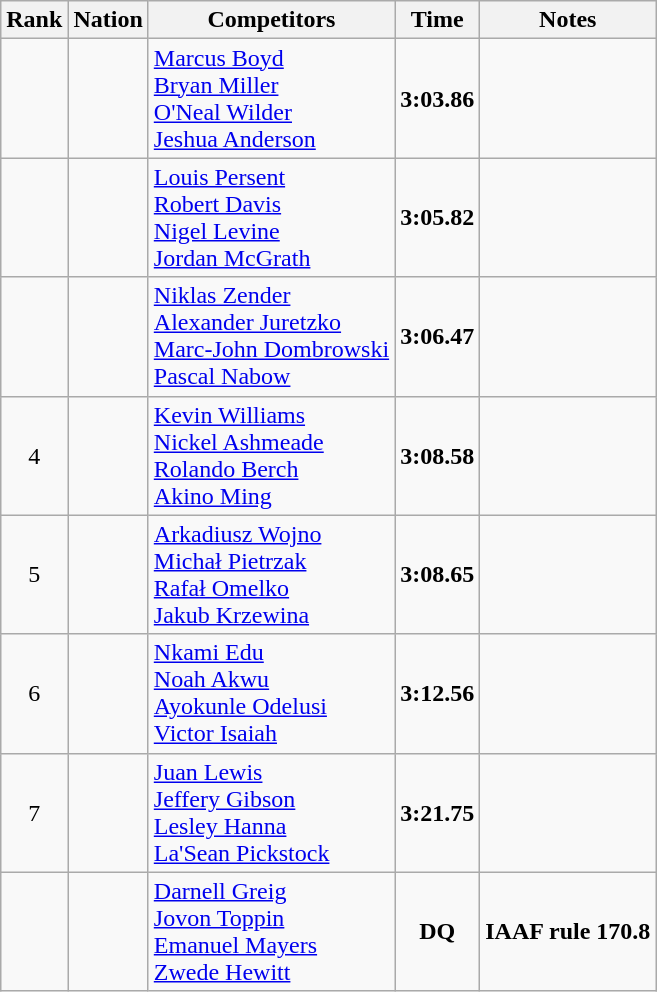<table class="wikitable sortable" style="text-align:center">
<tr>
<th>Rank</th>
<th>Nation</th>
<th>Competitors</th>
<th>Time</th>
<th>Notes</th>
</tr>
<tr>
<td></td>
<td align=left></td>
<td align=left><a href='#'>Marcus Boyd</a><br><a href='#'>Bryan Miller</a><br><a href='#'>O'Neal Wilder</a><br><a href='#'>Jeshua Anderson</a></td>
<td><strong>3:03.86</strong></td>
<td></td>
</tr>
<tr>
<td></td>
<td align=left></td>
<td align=left><a href='#'>Louis Persent</a><br><a href='#'>Robert Davis</a><br><a href='#'>Nigel Levine</a><br><a href='#'>Jordan McGrath</a></td>
<td><strong>3:05.82</strong></td>
<td></td>
</tr>
<tr>
<td></td>
<td align=left></td>
<td align=left><a href='#'>Niklas Zender</a><br><a href='#'>Alexander Juretzko</a><br><a href='#'>Marc-John Dombrowski</a><br><a href='#'>Pascal Nabow</a></td>
<td><strong>3:06.47</strong></td>
<td></td>
</tr>
<tr>
<td>4</td>
<td align=left></td>
<td align=left><a href='#'>Kevin Williams</a><br><a href='#'>Nickel Ashmeade</a><br><a href='#'>Rolando Berch</a><br><a href='#'>Akino Ming</a></td>
<td><strong>3:08.58</strong></td>
<td></td>
</tr>
<tr>
<td>5</td>
<td align=left></td>
<td align=left><a href='#'>Arkadiusz Wojno</a><br><a href='#'>Michał Pietrzak</a><br><a href='#'>Rafał Omelko</a><br><a href='#'>Jakub Krzewina</a></td>
<td><strong>3:08.65</strong></td>
<td></td>
</tr>
<tr>
<td>6</td>
<td align=left></td>
<td align=left><a href='#'>Nkami Edu</a><br><a href='#'>Noah Akwu</a><br><a href='#'>Ayokunle Odelusi</a><br><a href='#'>Victor Isaiah</a></td>
<td><strong>3:12.56</strong></td>
<td></td>
</tr>
<tr>
<td>7</td>
<td align=left></td>
<td align=left><a href='#'>Juan Lewis</a><br><a href='#'>Jeffery Gibson</a><br><a href='#'>Lesley Hanna</a><br><a href='#'>La'Sean Pickstock</a></td>
<td><strong>3:21.75</strong></td>
<td></td>
</tr>
<tr>
<td></td>
<td align=left></td>
<td align=left><a href='#'>Darnell Greig</a><br><a href='#'>Jovon Toppin</a><br><a href='#'>Emanuel Mayers</a><br><a href='#'>Zwede Hewitt</a></td>
<td><strong>DQ</strong></td>
<td><strong>IAAF rule 170.8</strong></td>
</tr>
</table>
